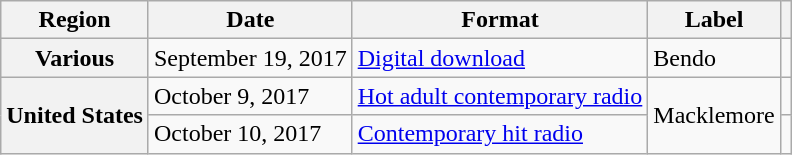<table class="wikitable plainrowheaders">
<tr>
<th>Region</th>
<th>Date</th>
<th>Format</th>
<th>Label</th>
<th></th>
</tr>
<tr>
<th scope="row">Various</th>
<td>September 19, 2017</td>
<td><a href='#'>Digital download</a></td>
<td>Bendo</td>
<td></td>
</tr>
<tr>
<th scope="row" rowspan="2">United States</th>
<td>October 9, 2017</td>
<td><a href='#'>Hot adult contemporary radio</a></td>
<td rowspan="2">Macklemore</td>
<td></td>
</tr>
<tr>
<td>October 10, 2017</td>
<td><a href='#'>Contemporary hit radio</a></td>
<td></td>
</tr>
</table>
